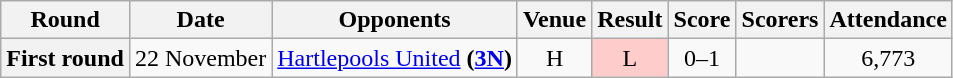<table class="wikitable" style="text-align:center">
<tr>
<th>Round</th>
<th>Date</th>
<th>Opponents</th>
<th>Venue</th>
<th>Result</th>
<th>Score</th>
<th>Scorers</th>
<th>Attendance</th>
</tr>
<tr>
<th>First round</th>
<td>22 November</td>
<td><a href='#'>Hartlepools United</a> <strong>(<a href='#'>3N</a>)</strong></td>
<td>H</td>
<td style="background-color:#FFCCCC">L</td>
<td>0–1</td>
<td align="left"></td>
<td>6,773</td>
</tr>
</table>
